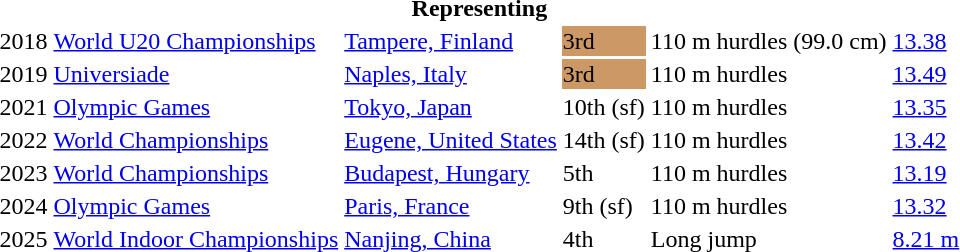<table>
<tr>
<th colspan="6">Representing </th>
</tr>
<tr>
<td>2018</td>
<td><a href='#'>World U20 Championships</a></td>
<td><a href='#'>Tampere, Finland</a></td>
<td bgcolor=cc9966>3rd</td>
<td>110 m hurdles (99.0 cm)</td>
<td><a href='#'>13.38</a></td>
</tr>
<tr>
<td>2019</td>
<td><a href='#'>Universiade</a></td>
<td><a href='#'>Naples, Italy</a></td>
<td bgcolor=cc9966>3rd</td>
<td>110 m hurdles</td>
<td><a href='#'>13.49</a></td>
</tr>
<tr>
<td>2021</td>
<td><a href='#'>Olympic Games</a></td>
<td><a href='#'>Tokyo, Japan</a></td>
<td>10th (sf)</td>
<td>110 m hurdles</td>
<td><a href='#'>13.35</a></td>
</tr>
<tr>
<td>2022</td>
<td><a href='#'>World Championships</a></td>
<td><a href='#'>Eugene, United States</a></td>
<td>14th (sf)</td>
<td>110 m hurdles</td>
<td><a href='#'>13.42</a></td>
</tr>
<tr>
<td>2023</td>
<td><a href='#'>World Championships</a></td>
<td><a href='#'>Budapest, Hungary</a></td>
<td>5th</td>
<td>110 m hurdles</td>
<td><a href='#'>13.19</a></td>
</tr>
<tr>
<td>2024</td>
<td><a href='#'>Olympic Games</a></td>
<td><a href='#'>Paris, France</a></td>
<td>9th (sf)</td>
<td>110 m hurdles</td>
<td><a href='#'>13.32</a></td>
</tr>
<tr>
<td>2025</td>
<td><a href='#'>World Indoor Championships</a></td>
<td><a href='#'>Nanjing, China</a></td>
<td>4th</td>
<td>Long jump</td>
<td><a href='#'>8.21 m</a></td>
</tr>
<tr>
</tr>
</table>
